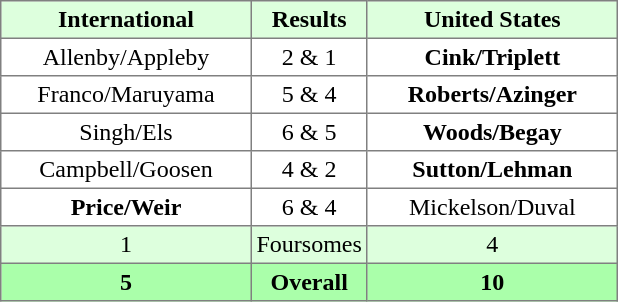<table border="1" cellpadding="3" style="border-collapse:collapse; text-align:center;">
<tr style="background:#ddffdd;">
<th width=160>International</th>
<th>Results</th>
<th width=160>United States</th>
</tr>
<tr>
<td>Allenby/Appleby</td>
<td>2 & 1</td>
<td><strong>Cink/Triplett</strong></td>
</tr>
<tr>
<td>Franco/Maruyama</td>
<td>5 & 4</td>
<td><strong>Roberts/Azinger</strong></td>
</tr>
<tr>
<td>Singh/Els</td>
<td>6 & 5</td>
<td><strong>Woods/Begay</strong></td>
</tr>
<tr>
<td>Campbell/Goosen</td>
<td>4 & 2</td>
<td><strong>Sutton/Lehman</strong></td>
</tr>
<tr>
<td><strong>Price/Weir</strong></td>
<td>6 & 4</td>
<td>Mickelson/Duval</td>
</tr>
<tr style="background:#ddffdd;">
<td>1</td>
<td>Foursomes</td>
<td>4</td>
</tr>
<tr style="background:#aaffaa;">
<th>5</th>
<th>Overall</th>
<th>10</th>
</tr>
</table>
